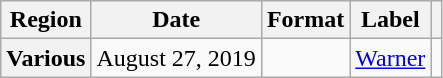<table class="wikitable plainrowheaders">
<tr>
<th scope="col">Region</th>
<th scope="col">Date</th>
<th scope="col">Format</th>
<th scope="col">Label</th>
<th scope="col"></th>
</tr>
<tr>
<th scope="row">Various</th>
<td>August 27, 2019</td>
<td></td>
<td><a href='#'>Warner</a></td>
<td></td>
</tr>
</table>
